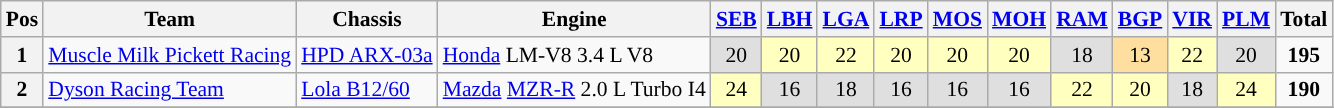<table class="wikitable" style="font-size: 90%; text-align:center;">
<tr>
<th>Pos</th>
<th>Team</th>
<th>Chassis</th>
<th>Engine</th>
<th><a href='#'>SEB</a></th>
<th><a href='#'>LBH</a></th>
<th><a href='#'>LGA</a></th>
<th><a href='#'>LRP</a></th>
<th><a href='#'>MOS</a></th>
<th><a href='#'>MOH</a></th>
<th><a href='#'>RAM</a></th>
<th><a href='#'>BGP</a></th>
<th><a href='#'>VIR</a></th>
<th><a href='#'>PLM</a></th>
<th>Total</th>
</tr>
<tr>
<th>1</th>
<td align=left> <a href='#'>Muscle Milk Pickett Racing</a></td>
<td align=left><a href='#'>HPD ARX-03a</a></td>
<td align=left><a href='#'>Honda</a> LM-V8 3.4 L V8</td>
<td style="background:#DFDFDF;”">20</td>
<td style="background:#FFFFBF;”">20</td>
<td style="background:#FFFFBF;”">22</td>
<td style="background:#FFFFBF;”">20</td>
<td style="background:#FFFFBF;”">20</td>
<td style="background:#FFFFBF;”">20</td>
<td style="background:#DFDFDF;">18</td>
<td style="background:#FFDF9F;”">13</td>
<td style="background:#FFFFBF;”">22</td>
<td style="background:#DFDFDF;">20</td>
<td><strong>195</strong></td>
</tr>
<tr>
<th>2</th>
<td align=left> <a href='#'>Dyson Racing Team</a></td>
<td align=left><a href='#'>Lola B12/60</a></td>
<td align=left><a href='#'>Mazda</a> <a href='#'>MZR-R</a> 2.0 L Turbo I4</td>
<td style="background:#FFFFBF;”">24</td>
<td style="background:#DFDFDF;”">16</td>
<td style="background:#DFDFDF;”">18</td>
<td style="background:#DFDFDF;”">16</td>
<td style="background:#DFDFDF;”">16</td>
<td style="background:#DFDFDF;”">16</td>
<td style="background:#FFFFBF;”">22</td>
<td style="background:#FFFFBF;”">20</td>
<td style="background:#DFDFDF;”">18</td>
<td style="background:#FFFFBF;”">24</td>
<td><strong>190</strong></td>
</tr>
<tr>
</tr>
</table>
